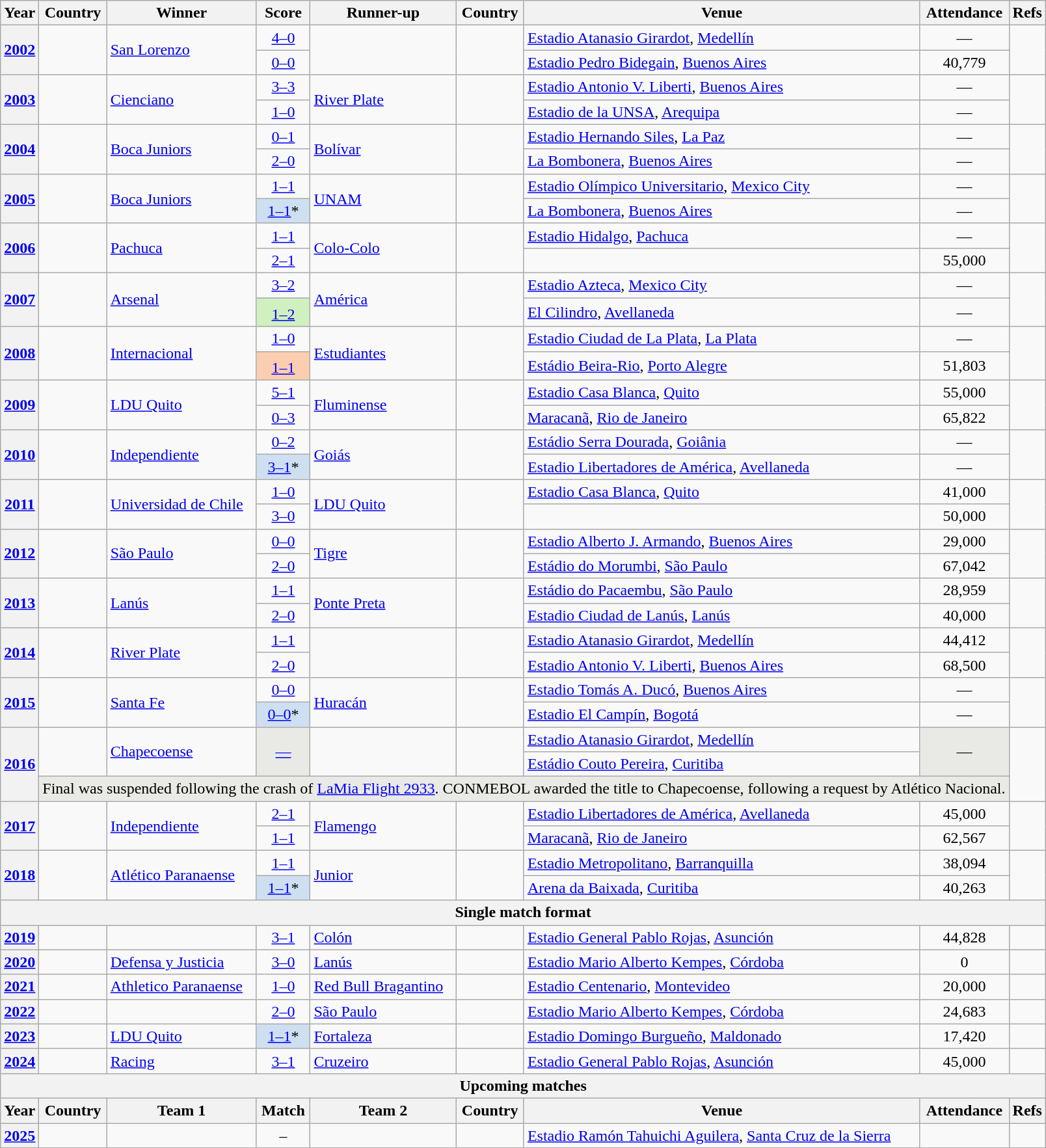<table class="sortable plainrowheaders wikitable">
<tr>
<th scope=col>Year</th>
<th scope=col>Country</th>
<th scope=col>Winner</th>
<th scope=col>Score</th>
<th scope=col>Runner-up</th>
<th scope=col>Country</th>
<th scope=col>Venue</th>
<th scope=col>Attendance</th>
<th scope=col>Refs</th>
</tr>
<tr>
<th scope=row rowspan=2 style=text-align:center><a href='#'>2002</a></th>
<td rowspan="2"></td>
<td rowspan="2"><a href='#'>San Lorenzo</a></td>
<td align=center><a href='#'>4–0</a></td>
<td rowspan="2"></td>
<td rowspan="2"></td>
<td> <a href='#'>Estadio Atanasio Girardot</a>, <a href='#'>Medellín</a></td>
<td align=center>—</td>
<td rowspan=2 align=center></td>
</tr>
<tr>
<td align=center><a href='#'>0–0</a></td>
<td> <a href='#'>Estadio Pedro Bidegain</a>, <a href='#'>Buenos Aires</a></td>
<td align=center>40,779</td>
</tr>
<tr>
<th scope=row rowspan=2 style=text-align:center><a href='#'>2003</a></th>
<td rowspan="2"></td>
<td rowspan="2"><a href='#'>Cienciano</a></td>
<td align=center><a href='#'>3–3</a></td>
<td rowspan="2"><a href='#'>River Plate</a></td>
<td rowspan="2"></td>
<td> <a href='#'>Estadio Antonio V. Liberti</a>, <a href='#'>Buenos Aires</a></td>
<td align=center>—</td>
<td rowspan=2 align=center></td>
</tr>
<tr>
<td align=center><a href='#'>1–0</a></td>
<td> <a href='#'>Estadio de la UNSA</a>, <a href='#'>Arequipa</a></td>
<td align=center>—</td>
</tr>
<tr>
<th scope=row rowspan=2 style=text-align:center><a href='#'>2004</a></th>
<td rowspan="2"></td>
<td rowspan="2"><a href='#'>Boca Juniors</a></td>
<td align=center><a href='#'>0–1</a></td>
<td rowspan="2"><a href='#'>Bolívar</a></td>
<td rowspan="2"></td>
<td> <a href='#'>Estadio Hernando Siles</a>, <a href='#'>La Paz</a></td>
<td align=center>—</td>
<td rowspan=2 align=center></td>
</tr>
<tr>
<td align=center><a href='#'>2–0</a></td>
<td> <a href='#'>La Bombonera</a>, <a href='#'>Buenos Aires</a></td>
<td align=center>—</td>
</tr>
<tr>
<th scope=row rowspan=2 style=text-align:center rowspan=2 align=center><a href='#'>2005</a></th>
<td rowspan="2"></td>
<td rowspan="2"><a href='#'>Boca Juniors</a></td>
<td align=center><a href='#'>1–1</a></td>
<td rowspan="2"><a href='#'>UNAM</a></td>
<td rowspan="2"></td>
<td> <a href='#'>Estadio Olímpico Universitario</a>, <a href='#'>Mexico City</a></td>
<td align=center>—</td>
<td rowspan=2 align=center></td>
</tr>
<tr>
<td align=center bgcolor=cedff2><a href='#'>1–1</a>*</td>
<td> <a href='#'>La Bombonera</a>, <a href='#'>Buenos Aires</a></td>
<td align=center>—</td>
</tr>
<tr>
<th scope=row rowspan=2 style=text-align:center><a href='#'>2006</a></th>
<td rowspan="2"></td>
<td rowspan="2"><a href='#'>Pachuca</a></td>
<td align=center><a href='#'>1–1</a></td>
<td rowspan="2"><a href='#'>Colo-Colo</a></td>
<td rowspan="2"></td>
<td> <a href='#'>Estadio Hidalgo</a>, <a href='#'>Pachuca</a></td>
<td align=center>—</td>
<td rowspan=2 align=center></td>
</tr>
<tr>
<td align=center><a href='#'>2–1</a></td>
<td></td>
<td align=center>55,000</td>
</tr>
<tr>
<th scope=row rowspan=2 style=text-align:center><a href='#'>2007</a></th>
<td rowspan="2"></td>
<td rowspan="2"><a href='#'>Arsenal</a></td>
<td align=center><a href='#'>3–2</a></td>
<td rowspan="2"><a href='#'>América</a></td>
<td rowspan="2"></td>
<td> <a href='#'>Estadio Azteca</a>, <a href='#'>Mexico City</a></td>
<td align=center>—</td>
<td rowspan=2 align=center></td>
</tr>
<tr>
<td align=center bgcolor=D0F0C0><a href='#'>1–2</a><sup></sup></td>
<td> <a href='#'>El Cilindro</a>, <a href='#'>Avellaneda</a></td>
<td align=center>—</td>
</tr>
<tr>
<th scope=row rowspan=2 style=text-align:center><a href='#'>2008</a></th>
<td rowspan="2"></td>
<td rowspan="2"><a href='#'>Internacional</a></td>
<td align=center><a href='#'>1–0</a></td>
<td rowspan="2"><a href='#'>Estudiantes</a></td>
<td rowspan="2"></td>
<td> <a href='#'>Estadio Ciudad de La Plata</a>, <a href='#'>La Plata</a></td>
<td align=center>—</td>
<td rowspan=2 align=center></td>
</tr>
<tr>
<td align=center bgcolor=FBCEB1><a href='#'>1–1</a><sup></sup></td>
<td> <a href='#'>Estádio Beira-Rio</a>, <a href='#'>Porto Alegre</a></td>
<td align=center>51,803</td>
</tr>
<tr>
<th scope=row rowspan=2 style=text-align:center><a href='#'>2009</a></th>
<td rowspan="2"></td>
<td rowspan="2"><a href='#'>LDU Quito</a></td>
<td align=center><a href='#'>5–1</a></td>
<td rowspan="2"><a href='#'>Fluminense</a></td>
<td rowspan="2"></td>
<td> <a href='#'>Estadio Casa Blanca</a>, <a href='#'>Quito</a></td>
<td align=center>55,000</td>
<td rowspan=2 align=center></td>
</tr>
<tr>
<td align=center><a href='#'>0–3</a></td>
<td> <a href='#'>Maracanã</a>, <a href='#'>Rio de Janeiro</a></td>
<td align=center>65,822</td>
</tr>
<tr>
<th scope=row rowspan=2 style=text-align:center><a href='#'>2010</a></th>
<td rowspan="2"></td>
<td rowspan="2"><a href='#'>Independiente</a></td>
<td align=center><a href='#'>0–2</a></td>
<td rowspan="2"><a href='#'>Goiás</a></td>
<td rowspan="2"></td>
<td> <a href='#'>Estádio Serra Dourada</a>, <a href='#'>Goiânia</a></td>
<td align=center>—</td>
<td rowspan=2 align=center></td>
</tr>
<tr>
<td align=center bgcolor=cedff2><a href='#'>3–1</a>*</td>
<td> <a href='#'>Estadio Libertadores de América</a>, <a href='#'>Avellaneda</a></td>
<td align=center>—</td>
</tr>
<tr>
<th scope=row rowspan=2 style=text-align:center><a href='#'>2011</a></th>
<td rowspan="2"></td>
<td rowspan="2"><a href='#'>Universidad de Chile</a></td>
<td align=center><a href='#'>1–0</a></td>
<td rowspan="2"><a href='#'>LDU Quito</a></td>
<td rowspan="2"></td>
<td> <a href='#'>Estadio Casa Blanca</a>, <a href='#'>Quito</a></td>
<td align=center>41,000</td>
<td rowspan=2 align=center></td>
</tr>
<tr>
<td align=center><a href='#'>3–0</a></td>
<td></td>
<td align=center>50,000</td>
</tr>
<tr>
<th scope=row rowspan=2 style=text-align:center><a href='#'>2012</a></th>
<td rowspan="2"></td>
<td rowspan="2"><a href='#'>São Paulo</a></td>
<td align=center><a href='#'>0–0</a></td>
<td rowspan="2"><a href='#'>Tigre</a></td>
<td rowspan="2"></td>
<td> <a href='#'>Estadio Alberto J. Armando</a>, <a href='#'>Buenos Aires</a></td>
<td align=center>29,000</td>
<td rowspan=2 align=center></td>
</tr>
<tr>
<td align=center><a href='#'>2–0</a></td>
<td> <a href='#'>Estádio do Morumbi</a>, <a href='#'>São Paulo</a></td>
<td align=center>67,042</td>
</tr>
<tr>
<th scope=row rowspan=2 style=text-align:center><a href='#'>2013</a></th>
<td rowspan="2"></td>
<td rowspan="2"><a href='#'>Lanús</a></td>
<td align=center><a href='#'>1–1</a></td>
<td rowspan="2"><a href='#'>Ponte Preta</a></td>
<td rowspan="2"></td>
<td> <a href='#'>Estádio do Pacaembu</a>, <a href='#'>São Paulo</a></td>
<td align=center>28,959</td>
<td rowspan=2 align=center></td>
</tr>
<tr>
<td align=center><a href='#'>2–0</a></td>
<td> <a href='#'>Estadio Ciudad de Lanús</a>, <a href='#'>Lanús</a></td>
<td align=center>40,000</td>
</tr>
<tr>
<th scope=row rowspan=2 style=text-align:center><a href='#'>2014</a></th>
<td rowspan="2"></td>
<td rowspan="2"><a href='#'>River Plate</a></td>
<td align=center><a href='#'>1–1</a></td>
<td rowspan="2"></td>
<td rowspan="2"></td>
<td> <a href='#'>Estadio Atanasio Girardot</a>, <a href='#'>Medellín</a></td>
<td align=center>44,412</td>
<td rowspan=2 align=center></td>
</tr>
<tr>
<td align=center><a href='#'>2–0</a></td>
<td> <a href='#'>Estadio Antonio V. Liberti</a>, <a href='#'>Buenos Aires</a></td>
<td align=center>68,500</td>
</tr>
<tr>
<th scope=row rowspan=2 style=text-align:center><a href='#'>2015</a></th>
<td rowspan="2"></td>
<td rowspan="2"><a href='#'>Santa Fe</a></td>
<td align=center><a href='#'>0–0</a></td>
<td rowspan="2"><a href='#'>Huracán</a></td>
<td rowspan="2"></td>
<td> <a href='#'>Estadio Tomás A. Ducó</a>, <a href='#'>Buenos Aires</a></td>
<td align=center>—</td>
<td rowspan=2 align=center></td>
</tr>
<tr>
<td align=center bgcolor=cedff2><a href='#'>0–0</a>*</td>
<td> <a href='#'>Estadio El Campín</a>, <a href='#'>Bogotá</a></td>
<td align=center>—</td>
</tr>
<tr>
<th scope=row rowspan=3 style=text-align:center><a href='#'>2016</a></th>
<td rowspan="2"></td>
<td rowspan="2"><a href='#'>Chapecoense</a></td>
<td rowspan="2" align="center" bgcolor="E9E9E6"><a href='#'>—</a></td>
<td rowspan="2"></td>
<td rowspan="2"></td>
<td> <a href='#'>Estadio Atanasio Girardot</a>, <a href='#'>Medellín</a></td>
<td rowspan="2" align="center" bgcolor="E9E9E6">—</td>
<td rowspan=3 align=center></td>
</tr>
<tr>
<td> <a href='#'>Estádio Couto Pereira</a>, <a href='#'>Curitiba</a></td>
</tr>
<tr>
<td colspan=7 align=center bgcolor=E9E9E6>Final was suspended following the crash of <a href='#'>LaMia Flight 2933</a>. CONMEBOL awarded the title to Chapecoense, following a request by Atlético Nacional.</td>
</tr>
<tr>
<th scope=row rowspan=2 style=text-align:center><a href='#'>2017</a></th>
<td rowspan="2"></td>
<td rowspan="2"><a href='#'>Independiente</a></td>
<td align=center><a href='#'>2–1</a></td>
<td rowspan="2"><a href='#'>Flamengo</a> </td>
<td rowspan="2"></td>
<td> <a href='#'>Estadio Libertadores de América</a>, <a href='#'>Avellaneda</a></td>
<td align=center>45,000</td>
<td rowspan=2 align=center></td>
</tr>
<tr>
<td align=center><a href='#'>1–1</a></td>
<td> <a href='#'>Maracanã</a>, <a href='#'>Rio de Janeiro</a></td>
<td align=center>62,567</td>
</tr>
<tr>
<th scope=row rowspan=2 style=text-align:center><a href='#'>2018</a></th>
<td rowspan="2"></td>
<td rowspan="2"><a href='#'>Atlético Paranaense</a></td>
<td align=center><a href='#'>1–1</a></td>
<td rowspan="2"><a href='#'>Junior</a> </td>
<td rowspan="2"></td>
<td> <a href='#'>Estadio Metropolitano</a>, <a href='#'>Barranquilla</a></td>
<td align=center>38,094</td>
<td rowspan=2 align=center></td>
</tr>
<tr>
<td align=center bgcolor=cedff2><a href='#'>1–1</a>*</td>
<td> <a href='#'>Arena da Baixada</a>, <a href='#'>Curitiba</a></td>
<td align=center>40,263</td>
</tr>
<tr>
<th colspan="9">Single match format</th>
</tr>
<tr>
<th scope="row" style="text-align:center"><a href='#'>2019</a></th>
<td></td>
<td></td>
<td align=center><a href='#'>3–1</a></td>
<td><a href='#'>Colón</a></td>
<td></td>
<td> <a href='#'>Estadio General Pablo Rojas</a>, <a href='#'>Asunción</a></td>
<td align=center>44,828</td>
<td></td>
</tr>
<tr>
<th scope="row" style="text-align:center"><a href='#'>2020</a></th>
<td></td>
<td><a href='#'>Defensa y Justicia</a> </td>
<td align=center><a href='#'>3–0</a></td>
<td><a href='#'>Lanús</a></td>
<td></td>
<td> <a href='#'>Estadio Mario Alberto Kempes</a>, <a href='#'>Córdoba</a></td>
<td align=center>0</td>
<td></td>
</tr>
<tr>
<th scope="row" style="text-align:center"><a href='#'>2021</a></th>
<td></td>
<td><a href='#'>Athletico Paranaense</a></td>
<td align=center><a href='#'>1–0</a></td>
<td><a href='#'>Red Bull Bragantino</a></td>
<td></td>
<td> <a href='#'>Estadio Centenario</a>, <a href='#'>Montevideo</a></td>
<td align=center>20,000</td>
<td></td>
</tr>
<tr>
<th scope="row" style="text-align:center"><a href='#'>2022</a></th>
<td></td>
<td></td>
<td align=center><a href='#'>2–0</a></td>
<td><a href='#'>São Paulo</a></td>
<td></td>
<td> <a href='#'>Estadio Mario Alberto Kempes</a>, <a href='#'>Córdoba</a></td>
<td align=center>24,683</td>
<td></td>
</tr>
<tr>
<th scope="row" style="text-align:center"><a href='#'>2023</a></th>
<td></td>
<td><a href='#'>LDU Quito</a></td>
<td align=center bgcolor=cedff2><a href='#'>1–1</a>*</td>
<td><a href='#'>Fortaleza</a></td>
<td></td>
<td> <a href='#'>Estadio Domingo Burgueño</a>, <a href='#'>Maldonado</a></td>
<td align=center>17,420</td>
<td></td>
</tr>
<tr>
<th scope="row" style="text-align:center"><a href='#'>2024</a></th>
<td></td>
<td><a href='#'>Racing</a></td>
<td align=center><a href='#'>3–1</a></td>
<td><a href='#'>Cruzeiro</a></td>
<td></td>
<td> <a href='#'>Estadio General Pablo Rojas</a>, <a href='#'>Asunción</a></td>
<td align=center>45,000</td>
<td></td>
</tr>
<tr class="sortbottom">
<th colspan="9">Upcoming matches</th>
</tr>
<tr class="sortbottom">
<th scope="col">Year</th>
<th scope="col">Country</th>
<th scope="col">Team 1</th>
<th scope="col">Match</th>
<th scope="col">Team 2</th>
<th scope="col">Country</th>
<th scope="col">Venue</th>
<th scope="col">Attendance</th>
<th scope="col">Refs</th>
</tr>
<tr class="sortbottom">
<th scope="row" style="text-align:center"><a href='#'>2025</a></th>
<td></td>
<td></td>
<td align=center>–</td>
<td></td>
<td></td>
<td> <a href='#'>Estadio Ramón Tahuichi Aguilera</a>, <a href='#'>Santa Cruz de la Sierra</a></td>
<td align=center></td>
<td></td>
</tr>
</table>
